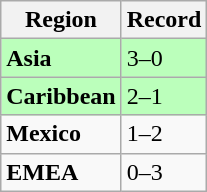<table class="wikitable">
<tr>
<th>Region</th>
<th>Record</th>
</tr>
<tr bgcolor=#bbffbb>
<td><strong>Asia</strong></td>
<td>3–0</td>
</tr>
<tr bgcolor=#bbffbb>
<td><strong>Caribbean</strong></td>
<td>2–1</td>
</tr>
<tr>
<td><strong>Mexico</strong></td>
<td>1–2</td>
</tr>
<tr>
<td><strong>EMEA</strong></td>
<td>0–3</td>
</tr>
</table>
